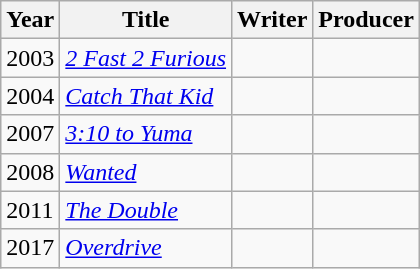<table class="wikitable">
<tr>
<th>Year</th>
<th>Title</th>
<th>Writer</th>
<th>Producer</th>
</tr>
<tr>
<td>2003</td>
<td><em><a href='#'>2 Fast 2 Furious</a></em></td>
<td></td>
<td></td>
</tr>
<tr>
<td>2004</td>
<td><em><a href='#'>Catch That Kid</a></em></td>
<td></td>
<td></td>
</tr>
<tr>
<td>2007</td>
<td><em><a href='#'>3:10 to Yuma</a></em></td>
<td></td>
<td></td>
</tr>
<tr>
<td>2008</td>
<td><em><a href='#'>Wanted</a></em></td>
<td></td>
<td></td>
</tr>
<tr>
<td>2011</td>
<td><em><a href='#'>The Double</a></em></td>
<td></td>
<td></td>
</tr>
<tr>
<td>2017</td>
<td><em><a href='#'>Overdrive</a></em></td>
<td></td>
<td></td>
</tr>
</table>
